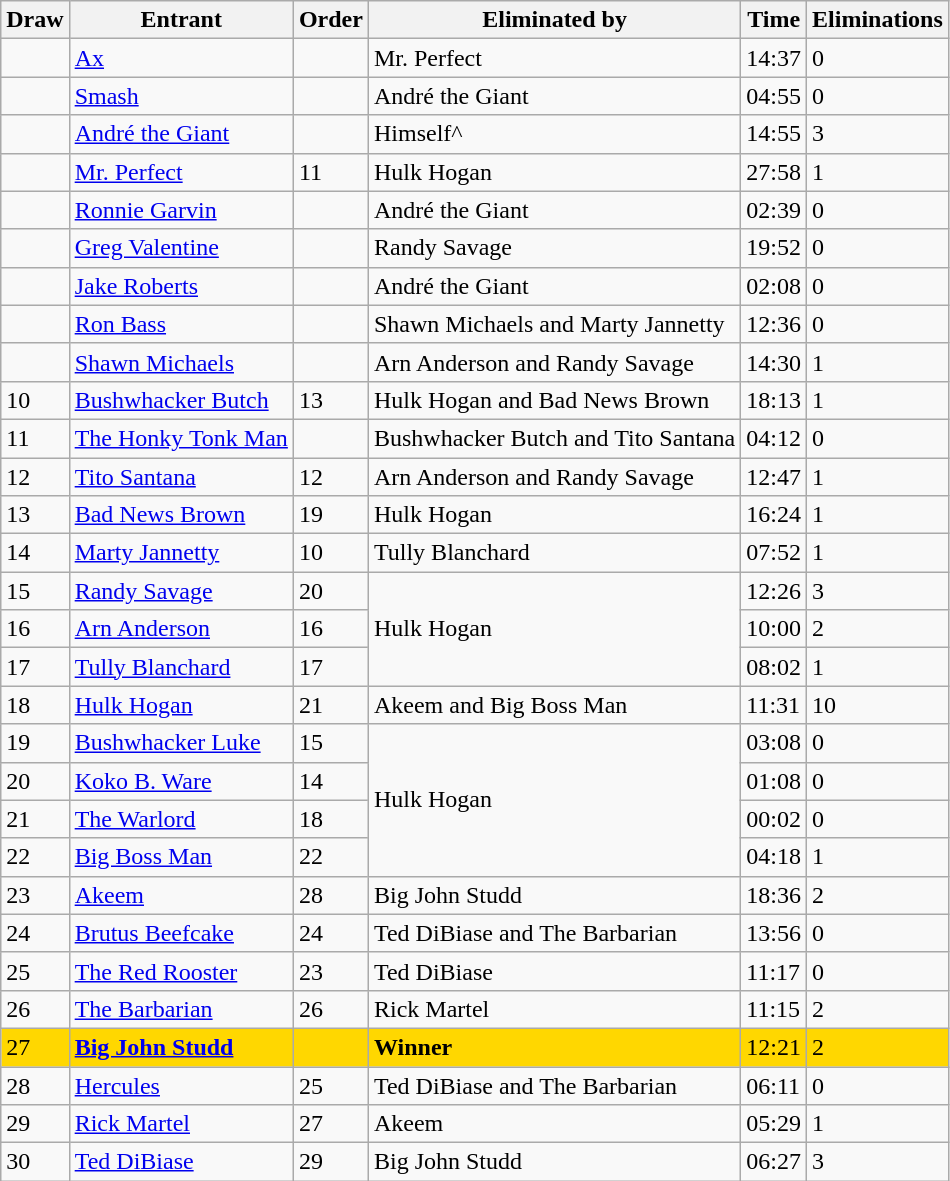<table class="wikitable sortable">
<tr>
<th>Draw</th>
<th>Entrant</th>
<th>Order</th>
<th>Eliminated by</th>
<th data-sort-type="number">Time</th>
<th>Eliminations</th>
</tr>
<tr>
<td></td>
<td><a href='#'>Ax</a></td>
<td></td>
<td>Mr. Perfect</td>
<td>14:37</td>
<td>0</td>
</tr>
<tr>
<td></td>
<td><a href='#'>Smash</a></td>
<td></td>
<td>André the Giant</td>
<td>04:55</td>
<td>0</td>
</tr>
<tr>
<td></td>
<td><a href='#'>André the Giant</a></td>
<td></td>
<td>Himself^</td>
<td>14:55</td>
<td>3</td>
</tr>
<tr>
<td></td>
<td><a href='#'>Mr. Perfect</a></td>
<td>11</td>
<td>Hulk Hogan</td>
<td>27:58</td>
<td>1</td>
</tr>
<tr>
<td></td>
<td><a href='#'>Ronnie Garvin</a></td>
<td></td>
<td>André the Giant</td>
<td>02:39</td>
<td>0</td>
</tr>
<tr>
<td></td>
<td><a href='#'>Greg Valentine</a></td>
<td></td>
<td>Randy Savage</td>
<td>19:52</td>
<td>0</td>
</tr>
<tr>
<td></td>
<td><a href='#'>Jake Roberts</a></td>
<td></td>
<td>André the Giant</td>
<td>02:08</td>
<td>0</td>
</tr>
<tr>
<td></td>
<td><a href='#'>Ron Bass</a></td>
<td></td>
<td>Shawn Michaels and Marty Jannetty</td>
<td>12:36</td>
<td>0</td>
</tr>
<tr>
<td></td>
<td><a href='#'>Shawn Michaels</a></td>
<td></td>
<td>Arn Anderson and Randy Savage</td>
<td>14:30</td>
<td>1</td>
</tr>
<tr>
<td>10</td>
<td><a href='#'>Bushwhacker Butch</a></td>
<td>13</td>
<td>Hulk Hogan and Bad News Brown</td>
<td>18:13</td>
<td>1</td>
</tr>
<tr>
<td>11</td>
<td><a href='#'>The Honky Tonk Man</a></td>
<td></td>
<td>Bushwhacker Butch and Tito Santana</td>
<td>04:12</td>
<td>0</td>
</tr>
<tr>
<td>12</td>
<td><a href='#'>Tito Santana</a></td>
<td>12</td>
<td>Arn Anderson and Randy Savage</td>
<td>12:47</td>
<td>1</td>
</tr>
<tr>
<td>13</td>
<td><a href='#'>Bad News Brown</a></td>
<td>19</td>
<td>Hulk Hogan</td>
<td>16:24</td>
<td>1</td>
</tr>
<tr>
<td>14</td>
<td><a href='#'>Marty Jannetty</a></td>
<td>10</td>
<td>Tully Blanchard</td>
<td>07:52</td>
<td>1</td>
</tr>
<tr>
<td>15</td>
<td><a href='#'>Randy Savage</a></td>
<td>20</td>
<td rowspan="3">Hulk Hogan</td>
<td>12:26</td>
<td>3</td>
</tr>
<tr>
<td>16</td>
<td><a href='#'>Arn Anderson</a></td>
<td>16</td>
<td>10:00</td>
<td>2</td>
</tr>
<tr>
<td>17</td>
<td><a href='#'>Tully Blanchard</a></td>
<td>17</td>
<td>08:02</td>
<td>1</td>
</tr>
<tr>
<td>18</td>
<td><a href='#'>Hulk Hogan</a></td>
<td>21</td>
<td>Akeem and Big Boss Man</td>
<td>11:31</td>
<td>10</td>
</tr>
<tr>
<td>19</td>
<td><a href='#'>Bushwhacker Luke</a></td>
<td>15</td>
<td rowspan="4">Hulk Hogan</td>
<td>03:08</td>
<td>0</td>
</tr>
<tr>
<td>20</td>
<td><a href='#'>Koko B. Ware</a></td>
<td>14</td>
<td>01:08</td>
<td>0</td>
</tr>
<tr>
<td>21</td>
<td><a href='#'>The Warlord</a></td>
<td>18</td>
<td>00:02</td>
<td>0</td>
</tr>
<tr>
<td>22</td>
<td><a href='#'>Big Boss Man</a></td>
<td>22</td>
<td>04:18</td>
<td>1</td>
</tr>
<tr>
<td>23</td>
<td><a href='#'>Akeem</a></td>
<td>28</td>
<td>Big John Studd</td>
<td>18:36</td>
<td>2</td>
</tr>
<tr>
<td>24</td>
<td><a href='#'>Brutus Beefcake</a></td>
<td>24</td>
<td>Ted DiBiase and The Barbarian</td>
<td>13:56</td>
<td>0</td>
</tr>
<tr>
<td>25</td>
<td><a href='#'>The Red Rooster</a></td>
<td>23</td>
<td>Ted DiBiase</td>
<td>11:17</td>
<td>0</td>
</tr>
<tr>
<td>26</td>
<td><a href='#'>The Barbarian</a></td>
<td>26</td>
<td>Rick Martel</td>
<td>11:15</td>
<td>2</td>
</tr>
<tr style="background: gold">
<td>27</td>
<td><strong><a href='#'>Big John Studd</a></strong></td>
<td></td>
<td><strong>Winner</strong></td>
<td>12:21</td>
<td>2</td>
</tr>
<tr>
<td>28</td>
<td><a href='#'>Hercules</a></td>
<td>25</td>
<td>Ted DiBiase and The Barbarian</td>
<td>06:11</td>
<td>0</td>
</tr>
<tr>
<td>29</td>
<td><a href='#'>Rick Martel</a></td>
<td>27</td>
<td>Akeem</td>
<td>05:29</td>
<td>1</td>
</tr>
<tr>
<td>30</td>
<td><a href='#'>Ted DiBiase</a></td>
<td>29</td>
<td>Big John Studd</td>
<td>06:27</td>
<td>3</td>
</tr>
</table>
